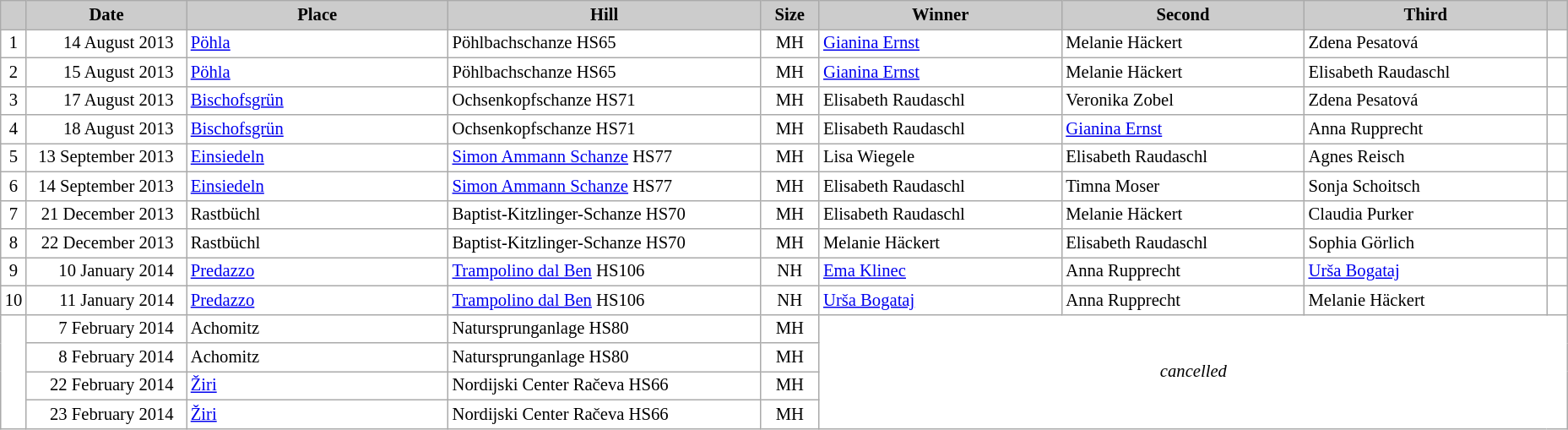<table class="wikitable plainrowheaders" style="background:#fff; font-size:86%; line-height:16px; border:grey solid 1px; border-collapse:collapse;">
<tr style="background:#ccc; text-align:center;">
<th scope="col" style="background:#ccc; width=30 px;"></th>
<th scope="col" style="background:#ccc; width:120px;">Date</th>
<th scope="col" style="background:#ccc; width:200px;">Place</th>
<th scope="col" style="background:#ccc; width:240px;">Hill</th>
<th scope="col" style="background:#ccc; width:40px;">Size</th>
<th scope="col" style="background:#ccc; width:185px;">Winner</th>
<th scope="col" style="background:#ccc; width:185px;">Second</th>
<th scope="col" style="background:#ccc; width:185px;">Third</th>
<th scope="col" style="background:#ccc; width:10px;"></th>
</tr>
<tr>
<td align=center>1</td>
<td align=right>14 August 2013  </td>
<td> <a href='#'>Pöhla</a></td>
<td>Pöhlbachschanze HS65</td>
<td align=center>MH</td>
<td> <a href='#'>Gianina Ernst</a></td>
<td> Melanie Häckert</td>
<td> Zdena Pesatová</td>
<td></td>
</tr>
<tr>
<td align=center>2</td>
<td align=right>15 August 2013  </td>
<td> <a href='#'>Pöhla</a></td>
<td>Pöhlbachschanze HS65</td>
<td align=center>MH</td>
<td> <a href='#'>Gianina Ernst</a></td>
<td> Melanie Häckert</td>
<td> Elisabeth Raudaschl</td>
<td></td>
</tr>
<tr>
<td align=center>3</td>
<td align=right>17 August 2013  </td>
<td> <a href='#'>Bischofsgrün</a></td>
<td>Ochsenkopfschanze HS71</td>
<td align=center>MH</td>
<td> Elisabeth Raudaschl</td>
<td> Veronika Zobel</td>
<td> Zdena Pesatová</td>
<td></td>
</tr>
<tr>
<td align=center>4</td>
<td align=right>18 August 2013  </td>
<td> <a href='#'>Bischofsgrün</a></td>
<td>Ochsenkopfschanze HS71</td>
<td align=center>MH</td>
<td> Elisabeth Raudaschl</td>
<td> <a href='#'>Gianina Ernst</a></td>
<td> Anna Rupprecht</td>
<td></td>
</tr>
<tr>
<td align=center>5</td>
<td align=right>13 September 2013  </td>
<td> <a href='#'>Einsiedeln</a></td>
<td><a href='#'>Simon Ammann Schanze</a> HS77</td>
<td align=center>MH</td>
<td> Lisa Wiegele</td>
<td> Elisabeth Raudaschl</td>
<td> Agnes Reisch</td>
<td></td>
</tr>
<tr>
<td align=center>6</td>
<td align=right>14 September 2013  </td>
<td> <a href='#'>Einsiedeln</a></td>
<td><a href='#'>Simon Ammann Schanze</a> HS77</td>
<td align=center>MH</td>
<td> Elisabeth Raudaschl</td>
<td> Timna Moser</td>
<td> Sonja Schoitsch</td>
<td></td>
</tr>
<tr>
<td align=center>7</td>
<td align=right>21 December 2013  </td>
<td> Rastbüchl</td>
<td>Baptist-Kitzlinger-Schanze HS70</td>
<td align=center>MH</td>
<td> Elisabeth Raudaschl</td>
<td> Melanie Häckert</td>
<td> Claudia Purker</td>
<td></td>
</tr>
<tr>
<td align=center>8</td>
<td align=right>22 December 2013  </td>
<td> Rastbüchl</td>
<td>Baptist-Kitzlinger-Schanze HS70</td>
<td align=center>MH</td>
<td> Melanie Häckert</td>
<td> Elisabeth Raudaschl</td>
<td> Sophia Görlich</td>
<td></td>
</tr>
<tr>
<td align=center>9</td>
<td align=right>10 January 2014  </td>
<td> <a href='#'>Predazzo</a></td>
<td><a href='#'>Trampolino dal Ben</a> HS106</td>
<td align=center>NH</td>
<td> <a href='#'>Ema Klinec</a></td>
<td> Anna Rupprecht</td>
<td> <a href='#'>Urša Bogataj</a></td>
<td></td>
</tr>
<tr>
<td align=center>10</td>
<td align=right>11 January 2014  </td>
<td> <a href='#'>Predazzo</a></td>
<td><a href='#'>Trampolino dal Ben</a> HS106</td>
<td align=center>NH</td>
<td> <a href='#'>Urša Bogataj</a></td>
<td> Anna Rupprecht</td>
<td> Melanie Häckert</td>
<td></td>
</tr>
<tr>
<td align=center rowspan=4></td>
<td align=right>7 February 2014  </td>
<td> Achomitz</td>
<td>Natursprunganlage HS80</td>
<td align=center>MH</td>
<td colspan=4 rowspan=4 align=center><em>cancelled</em></td>
</tr>
<tr>
<td align=right>8 February 2014  </td>
<td> Achomitz</td>
<td>Natursprunganlage HS80</td>
<td align=center>MH</td>
</tr>
<tr>
<td align=right>22 February 2014  </td>
<td> <a href='#'>Žiri</a></td>
<td>Nordijski Center Račeva HS66</td>
<td align=center>MH</td>
</tr>
<tr>
<td align=right>23 February 2014  </td>
<td> <a href='#'>Žiri</a></td>
<td>Nordijski Center Račeva HS66</td>
<td align=center>MH</td>
</tr>
</table>
